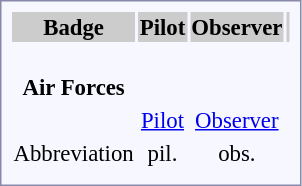<table style="border:1px solid #8888aa; background:#f7f8ff; padding:5px; font-size:95%; margin:0 12px 12px 0;" style="margin:auto; width:100%;">
<tr style="background:#ccc;">
<th>Badge</th>
<th>Pilot</th>
<th>Observer</th>
<th></th>
</tr>
<tr>
<td style="text-align:center;"><strong><br>Air Forces</strong></td>
<td style="text-align:center;"></td>
<td style="text-align:center;"></td>
</tr>
<tr>
<td style="text-align:center;"></td>
<td style="text-align:center;"><a href='#'>Pilot</a></td>
<td style="text-align:center;"><a href='#'>Observer</a></td>
</tr>
<tr style="text-align:center;">
<td>Abbreviation</td>
<td>pil.</td>
<td>obs.</td>
<td></td>
</tr>
<tr>
<td colspan = 8></td>
</tr>
</table>
